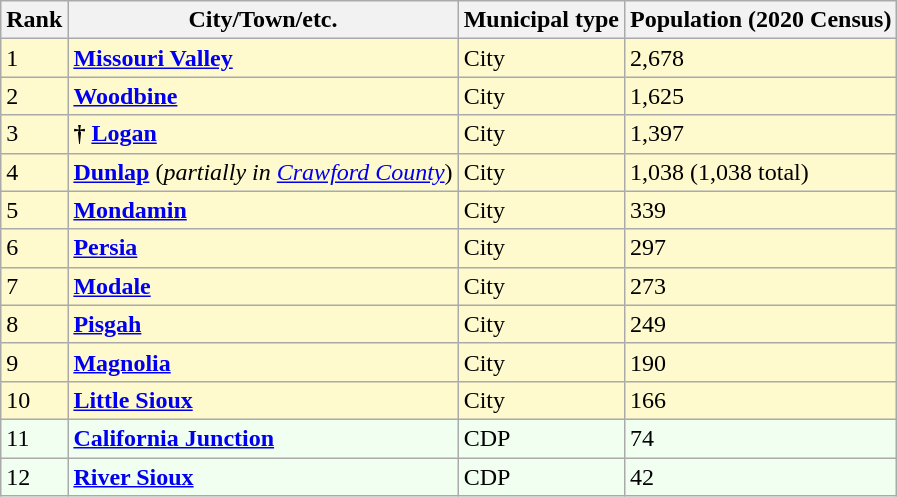<table class="wikitable sortable">
<tr>
<th>Rank</th>
<th>City/Town/etc.</th>
<th>Municipal type</th>
<th>Population (2020 Census)</th>
</tr>
<tr style=background-color:#FFFACD>
<td>1</td>
<td><strong><a href='#'>Missouri Valley</a></strong></td>
<td>City</td>
<td>2,678</td>
</tr>
<tr style=background-color:#FFFACD>
<td>2</td>
<td><strong><a href='#'>Woodbine</a></strong></td>
<td>City</td>
<td>1,625</td>
</tr>
<tr style=background-color:#FFFACD>
<td>3</td>
<td><strong>†</strong> <strong><a href='#'>Logan</a></strong></td>
<td>City</td>
<td>1,397</td>
</tr>
<tr style=background-color:#FFFACD>
<td>4</td>
<td><strong><a href='#'>Dunlap</a></strong> (<em>partially in <a href='#'>Crawford County</a></em>)</td>
<td>City</td>
<td>1,038 (1,038 total)</td>
</tr>
<tr style=background-color:#FFFACD>
<td>5</td>
<td><strong><a href='#'>Mondamin</a></strong></td>
<td>City</td>
<td>339</td>
</tr>
<tr style=background-color:#FFFACD>
<td>6</td>
<td><strong><a href='#'>Persia</a></strong></td>
<td>City</td>
<td>297</td>
</tr>
<tr style=background-color:#FFFACD>
<td>7</td>
<td><strong><a href='#'>Modale</a></strong></td>
<td>City</td>
<td>273</td>
</tr>
<tr style=background-color:#FFFACD>
<td>8</td>
<td><strong><a href='#'>Pisgah</a></strong></td>
<td>City</td>
<td>249</td>
</tr>
<tr style=background-color:#FFFACD>
<td>9</td>
<td><strong><a href='#'>Magnolia</a></strong></td>
<td>City</td>
<td>190</td>
</tr>
<tr style=background-color:#FFFACD>
<td>10</td>
<td><strong><a href='#'>Little Sioux</a></strong></td>
<td>City</td>
<td>166</td>
</tr>
<tr style=background-color:#F0FFF0>
<td>11</td>
<td><strong><a href='#'>California Junction</a></strong></td>
<td>CDP</td>
<td>74</td>
</tr>
<tr style=background-color:#F0FFF0>
<td>12</td>
<td><strong><a href='#'>River Sioux</a></strong></td>
<td>CDP</td>
<td>42</td>
</tr>
</table>
